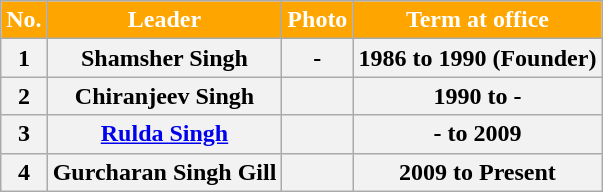<table class="wikitable sortable" style="text-align: center;">
<tr>
<th rowspan="1" style="background: Orange; color:white;">No.</th>
<th rowspan="1" style="background: Orange; color:white;">Leader</th>
<th rowspan="1" style="background: Orange ; color:white;">Photo</th>
<th colspan="4" style="background: Orange; color:white;">Term at office</th>
</tr>
<tr>
<th>1</th>
<th>Shamsher Singh</th>
<th>-</th>
<th>1986 to 1990 (Founder)</th>
</tr>
<tr>
<th>2</th>
<th>Chiranjeev Singh </th>
<th></th>
<th>1990 to -</th>
</tr>
<tr>
<th>3</th>
<th><a href='#'>Rulda Singh</a></th>
<th></th>
<th>- to 2009  </th>
</tr>
<tr>
<th>4</th>
<th>Gurcharan Singh Gill</th>
<th></th>
<th>2009 to Present</th>
</tr>
</table>
